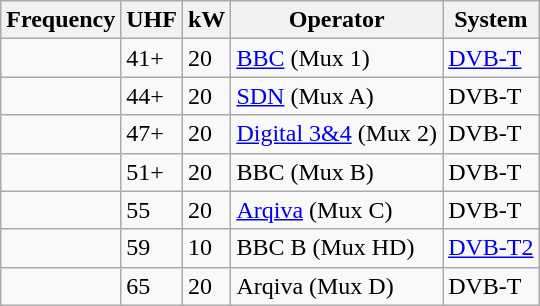<table class="wikitable sortable">
<tr>
<th>Frequency</th>
<th>UHF</th>
<th>kW</th>
<th>Operator</th>
<th>System</th>
</tr>
<tr>
<td></td>
<td>41+</td>
<td>20</td>
<td><a href='#'>BBC</a> (Mux 1)</td>
<td><a href='#'>DVB-T</a></td>
</tr>
<tr>
<td></td>
<td>44+</td>
<td>20</td>
<td><a href='#'>SDN</a> (Mux A)</td>
<td>DVB-T</td>
</tr>
<tr>
<td></td>
<td>47+</td>
<td>20</td>
<td><a href='#'>Digital 3&4</a> (Mux 2)</td>
<td>DVB-T</td>
</tr>
<tr>
<td></td>
<td>51+</td>
<td>20</td>
<td>BBC (Mux B)</td>
<td>DVB-T</td>
</tr>
<tr>
<td></td>
<td>55</td>
<td>20</td>
<td><a href='#'>Arqiva</a> (Mux C)</td>
<td>DVB-T</td>
</tr>
<tr>
<td></td>
<td>59</td>
<td>10</td>
<td>BBC B (Mux HD)</td>
<td><a href='#'>DVB-T2</a></td>
</tr>
<tr>
<td></td>
<td>65</td>
<td>20</td>
<td>Arqiva (Mux D)</td>
<td>DVB-T</td>
</tr>
</table>
